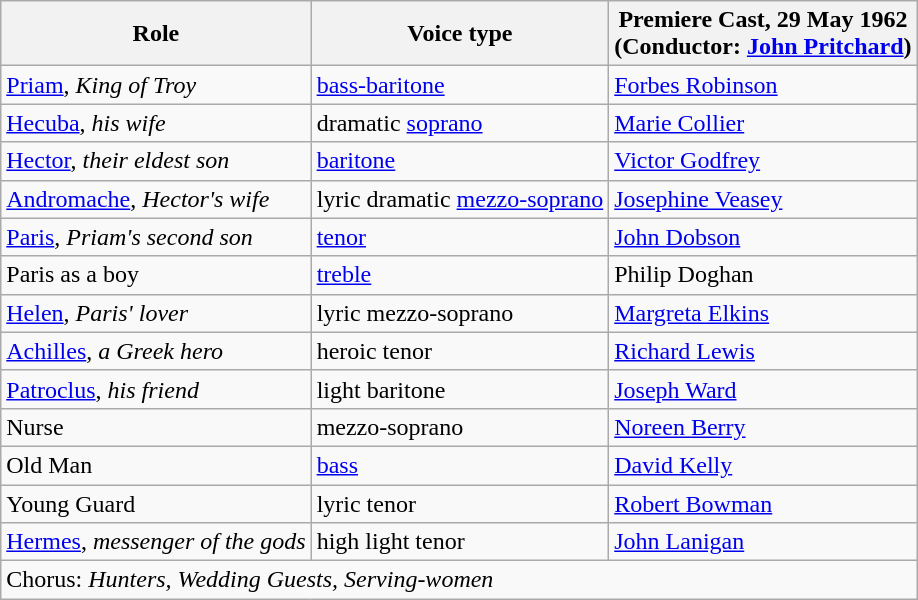<table class="wikitable">
<tr>
<th>Role</th>
<th>Voice type</th>
<th>Premiere Cast, 29 May 1962<br>(Conductor: <a href='#'>John Pritchard</a>)</th>
</tr>
<tr>
<td><a href='#'>Priam</a>, <em>King of Troy</em></td>
<td><a href='#'>bass-baritone</a></td>
<td><a href='#'>Forbes Robinson</a></td>
</tr>
<tr>
<td><a href='#'>Hecuba</a>, <em>his wife</em></td>
<td>dramatic <a href='#'>soprano</a></td>
<td><a href='#'>Marie Collier</a></td>
</tr>
<tr>
<td><a href='#'>Hector</a>, <em>their eldest son</em></td>
<td><a href='#'>baritone</a></td>
<td><a href='#'>Victor Godfrey</a></td>
</tr>
<tr>
<td><a href='#'>Andromache</a>, <em>Hector's wife</em></td>
<td>lyric dramatic <a href='#'>mezzo-soprano</a></td>
<td><a href='#'>Josephine Veasey</a></td>
</tr>
<tr>
<td><a href='#'>Paris</a>, <em>Priam's second son</em></td>
<td><a href='#'>tenor</a></td>
<td><a href='#'>John Dobson</a></td>
</tr>
<tr>
<td>Paris as a boy</td>
<td><a href='#'>treble</a></td>
<td>Philip Doghan</td>
</tr>
<tr>
<td><a href='#'>Helen</a>, <em>Paris' lover</em></td>
<td>lyric mezzo-soprano</td>
<td><a href='#'>Margreta Elkins</a></td>
</tr>
<tr>
<td><a href='#'>Achilles</a>, <em>a Greek hero</em></td>
<td>heroic tenor</td>
<td><a href='#'>Richard Lewis</a></td>
</tr>
<tr>
<td><a href='#'>Patroclus</a>, <em>his friend</em></td>
<td>light baritone</td>
<td><a href='#'>Joseph Ward</a></td>
</tr>
<tr>
<td>Nurse</td>
<td>mezzo-soprano</td>
<td><a href='#'>Noreen Berry</a></td>
</tr>
<tr>
<td>Old Man</td>
<td><a href='#'>bass</a></td>
<td><a href='#'>David Kelly</a></td>
</tr>
<tr>
<td>Young Guard</td>
<td>lyric tenor</td>
<td><a href='#'>Robert Bowman</a></td>
</tr>
<tr>
<td><a href='#'>Hermes</a>, <em>messenger of the gods</em></td>
<td>high light tenor</td>
<td><a href='#'>John Lanigan</a></td>
</tr>
<tr>
<td colspan="3">Chorus: <em>Hunters, Wedding Guests, Serving-women</em></td>
</tr>
</table>
